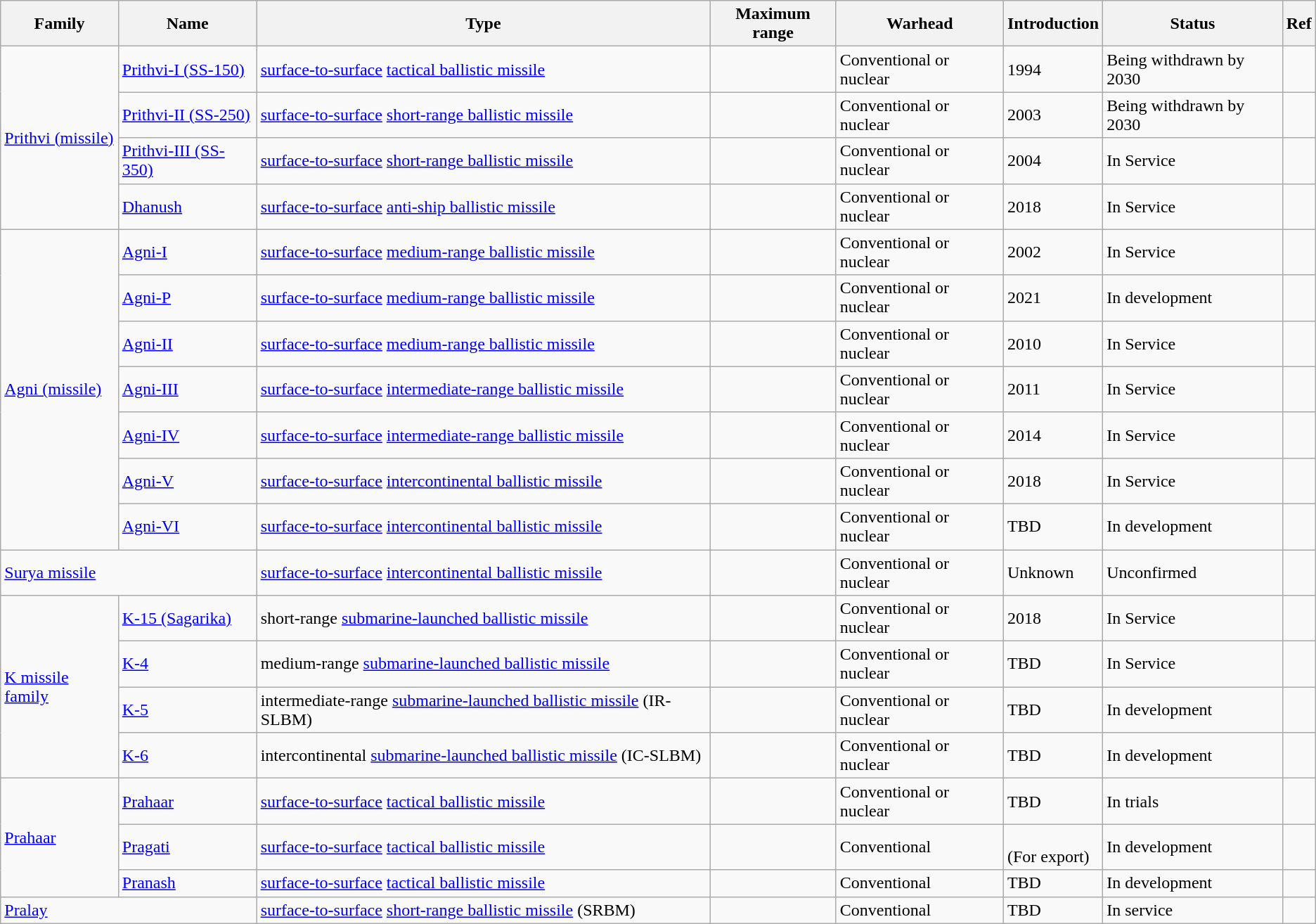<table class="wikitable sortable" style="text-align:centre">
<tr>
<th>Family</th>
<th>Name</th>
<th>Type</th>
<th>Maximum range</th>
<th>Warhead</th>
<th>Introduction</th>
<th>Status</th>
<th>Ref</th>
</tr>
<tr>
<td rowspan="4"><a href='#'>Prithvi (missile)</a></td>
<td><a href='#'>Prithvi-I (SS-150)</a></td>
<td><a href='#'>surface-to-surface</a> <a href='#'>tactical ballistic missile</a></td>
<td></td>
<td>Conventional or nuclear</td>
<td>1994</td>
<td>Being withdrawn by 2030</td>
<td></td>
</tr>
<tr>
<td><a href='#'>Prithvi-II (SS-250)</a></td>
<td><a href='#'>surface-to-surface</a> <a href='#'>short-range ballistic missile</a></td>
<td></td>
<td>Conventional or nuclear</td>
<td>2003</td>
<td>Being withdrawn by 2030</td>
<td></td>
</tr>
<tr>
<td><a href='#'>Prithvi-III (SS-350)</a></td>
<td><a href='#'>surface-to-surface</a> <a href='#'>short-range ballistic missile</a></td>
<td></td>
<td>Conventional or nuclear</td>
<td>2004</td>
<td>In Service</td>
<td></td>
</tr>
<tr>
<td><a href='#'>Dhanush</a></td>
<td><a href='#'>surface-to-surface</a> <a href='#'>anti-ship ballistic missile</a></td>
<td></td>
<td>Conventional or nuclear</td>
<td>2018</td>
<td>In Service</td>
<td></td>
</tr>
<tr>
<td rowspan="7"><a href='#'>Agni (missile)</a></td>
<td><a href='#'>Agni-I</a></td>
<td><a href='#'>surface-to-surface</a> <a href='#'>medium-range ballistic missile</a></td>
<td></td>
<td>Conventional or nuclear</td>
<td>2002</td>
<td>In Service</td>
<td></td>
</tr>
<tr>
<td><a href='#'>Agni-P</a></td>
<td><a href='#'>surface-to-surface</a> <a href='#'>medium-range ballistic missile</a></td>
<td></td>
<td>Conventional or nuclear</td>
<td>2021</td>
<td>In development</td>
<td></td>
</tr>
<tr>
<td><a href='#'>Agni-II</a></td>
<td><a href='#'>surface-to-surface</a> <a href='#'>medium-range ballistic missile</a></td>
<td></td>
<td>Conventional or nuclear</td>
<td>2010</td>
<td>In Service</td>
<td></td>
</tr>
<tr>
<td><a href='#'>Agni-III</a></td>
<td><a href='#'>surface-to-surface</a> <a href='#'>intermediate-range ballistic missile</a></td>
<td></td>
<td>Conventional or nuclear</td>
<td>2011</td>
<td>In Service</td>
<td></td>
</tr>
<tr>
<td><a href='#'>Agni-IV</a></td>
<td><a href='#'>surface-to-surface</a> <a href='#'>intermediate-range ballistic missile</a></td>
<td></td>
<td>Conventional or nuclear</td>
<td>2014</td>
<td>In Service</td>
<td></td>
</tr>
<tr>
<td><a href='#'>Agni-V</a></td>
<td><a href='#'>surface-to-surface</a> <a href='#'>intercontinental ballistic missile</a></td>
<td></td>
<td>Conventional or nuclear</td>
<td>2018</td>
<td>In Service</td>
<td></td>
</tr>
<tr>
<td><a href='#'>Agni-VI</a></td>
<td><a href='#'>surface-to-surface</a> <a href='#'>intercontinental ballistic missile</a></td>
<td></td>
<td>Conventional or nuclear</td>
<td>TBD</td>
<td>In development</td>
<td></td>
</tr>
<tr>
<td colspan="2"><a href='#'>Surya missile</a></td>
<td><a href='#'>surface-to-surface</a> <a href='#'>intercontinental ballistic missile</a></td>
<td></td>
<td>Conventional or nuclear</td>
<td>Unknown</td>
<td>Unconfirmed</td>
<td></td>
</tr>
<tr>
<td rowspan="4"><a href='#'>K missile family</a></td>
<td><a href='#'>K-15 (Sagarika)</a></td>
<td>short-range <a href='#'>submarine-launched ballistic missile</a></td>
<td></td>
<td>Conventional or nuclear</td>
<td>2018</td>
<td>In Service</td>
<td></td>
</tr>
<tr>
<td><a href='#'>K-4</a></td>
<td>medium-range <a href='#'>submarine-launched ballistic missile</a></td>
<td></td>
<td>Conventional or nuclear</td>
<td>TBD</td>
<td>In Service</td>
<td></td>
</tr>
<tr>
<td><a href='#'>K-5</a></td>
<td>intermediate-range <a href='#'>submarine-launched ballistic missile</a> (IR-SLBM)</td>
<td></td>
<td>Conventional or nuclear</td>
<td>TBD</td>
<td>In development</td>
<td></td>
</tr>
<tr>
<td><a href='#'>K-6</a></td>
<td>intercontinental <a href='#'>submarine-launched ballistic missile</a> (IC-SLBM)</td>
<td></td>
<td>Conventional or nuclear</td>
<td>TBD</td>
<td>In development</td>
<td></td>
</tr>
<tr>
<td rowspan="3"><a href='#'>Prahaar</a></td>
<td><a href='#'>Prahaar</a></td>
<td><a href='#'>surface-to-surface</a> <a href='#'>tactical ballistic missile</a></td>
<td></td>
<td>Conventional or nuclear</td>
<td>TBD</td>
<td>In trials</td>
<td></td>
</tr>
<tr>
<td><a href='#'>Pragati</a></td>
<td><a href='#'>surface-to-surface</a> <a href='#'>tactical ballistic missile</a></td>
<td></td>
<td>Conventional</td>
<td><br>(For export)</td>
<td>In development</td>
<td></td>
</tr>
<tr>
<td><a href='#'>Pranash</a></td>
<td><a href='#'>surface-to-surface</a> <a href='#'>tactical ballistic missile</a></td>
<td></td>
<td>Conventional</td>
<td>TBD</td>
<td>In development</td>
<td></td>
</tr>
<tr>
<td colspan="2"><a href='#'>Pralay</a></td>
<td><a href='#'>surface-to-surface</a> <a href='#'>short-range ballistic missile</a> (SRBM)</td>
<td></td>
<td>Conventional</td>
<td>TBD</td>
<td>In service</td>
<td></td>
</tr>
</table>
